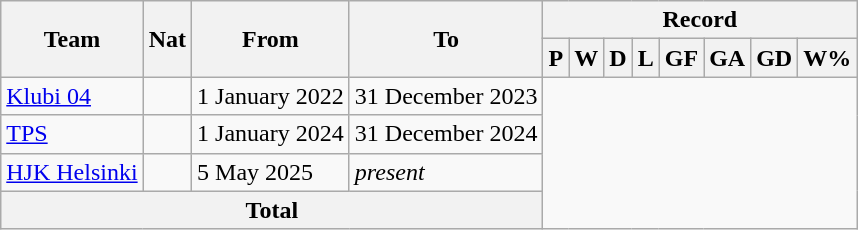<table class="wikitable" style="text-align:center">
<tr>
<th rowspan="2">Team</th>
<th rowspan="2">Nat</th>
<th rowspan="2">From</th>
<th rowspan="2">To</th>
<th colspan="8">Record</th>
</tr>
<tr>
<th>P</th>
<th>W</th>
<th>D</th>
<th>L</th>
<th>GF</th>
<th>GA</th>
<th>GD</th>
<th>W%</th>
</tr>
<tr>
<td align=left><a href='#'>Klubi 04</a></td>
<td></td>
<td align=left>1 January 2022</td>
<td align=left>31 December 2023<br></td>
</tr>
<tr>
<td align=left><a href='#'>TPS</a></td>
<td></td>
<td align=left>1 January 2024</td>
<td align=left>31 December 2024<br></td>
</tr>
<tr>
<td align=left><a href='#'>HJK Helsinki</a></td>
<td></td>
<td align=left>5 May 2025</td>
<td align=left><em>present</em><br></td>
</tr>
<tr>
<th colspan="4">Total<br></th>
</tr>
</table>
